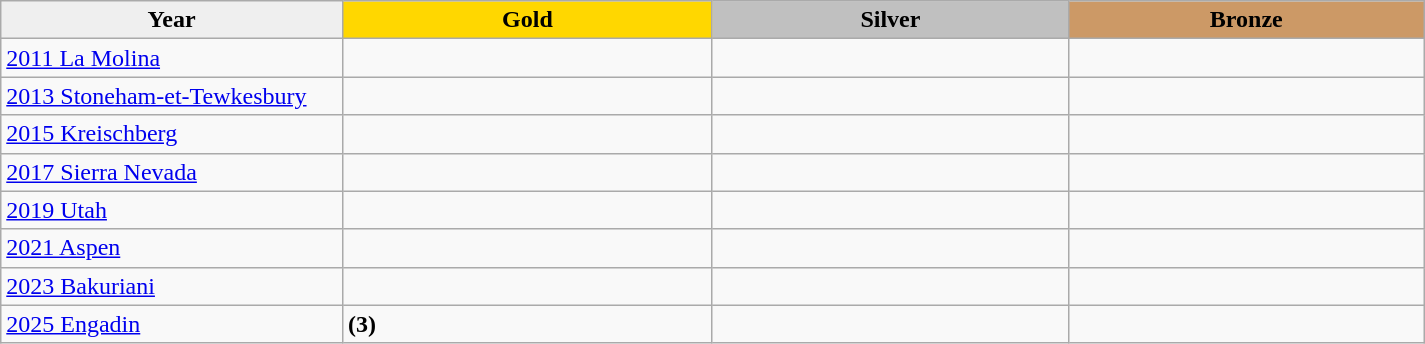<table class="wikitable sortable" style="width:950px;">
<tr>
<th style="width:24%; background:#efefef;">Year</th>
<th style="width:26%; background:gold">Gold</th>
<th style="width:25%; background:silver">Silver</th>
<th style="width:25%; background:#CC9966">Bronze</th>
</tr>
<tr>
<td><a href='#'>2011 La Molina</a></td>
<td></td>
<td></td>
<td></td>
</tr>
<tr>
<td><a href='#'>2013 Stoneham-et-Tewkesbury</a></td>
<td></td>
<td></td>
<td></td>
</tr>
<tr>
<td><a href='#'>2015 Kreischberg</a></td>
<td></td>
<td></td>
<td></td>
</tr>
<tr>
<td><a href='#'>2017 Sierra Nevada</a></td>
<td></td>
<td></td>
<td></td>
</tr>
<tr>
<td><a href='#'>2019 Utah</a></td>
<td></td>
<td></td>
<td></td>
</tr>
<tr>
<td><a href='#'>2021 Aspen</a></td>
<td></td>
<td></td>
<td></td>
</tr>
<tr>
<td><a href='#'>2023 Bakuriani</a></td>
<td></td>
<td></td>
<td></td>
</tr>
<tr>
<td><a href='#'>2025 Engadin</a></td>
<td> <strong>(3)</strong></td>
<td></td>
<td></td>
</tr>
</table>
